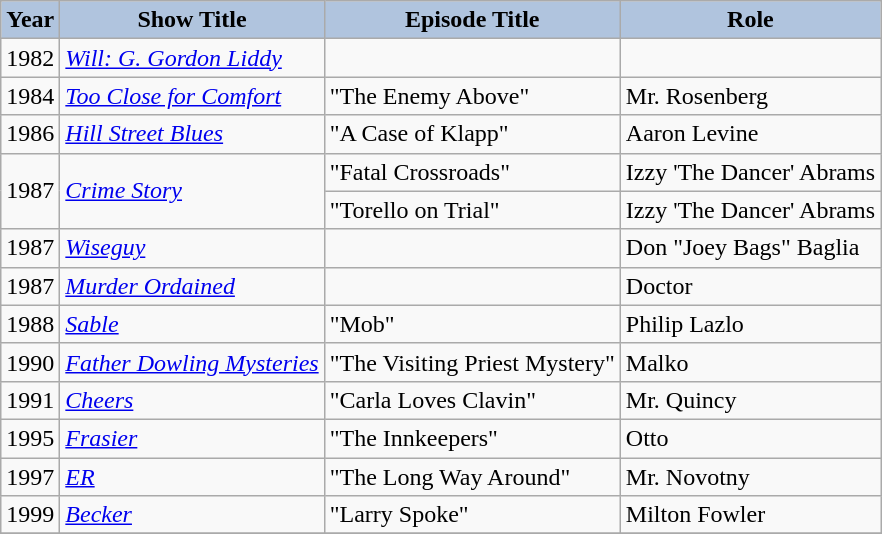<table class="wikitable sortable">
<tr>
<th style="background:#B0C4DE;">Year</th>
<th style="background:#B0C4DE;">Show Title</th>
<th style="background:#B0C4DE;">Episode Title</th>
<th style="background:#B0C4DE;">Role</th>
</tr>
<tr>
<td>1982</td>
<td><em><a href='#'>Will: G. Gordon Liddy</a></em></td>
<td></td>
<td></td>
</tr>
<tr>
<td>1984</td>
<td><em><a href='#'>Too Close for Comfort</a></em></td>
<td>"The Enemy Above"</td>
<td>Mr. Rosenberg</td>
</tr>
<tr>
<td>1986</td>
<td><em><a href='#'>Hill Street Blues</a></em></td>
<td>"A Case of Klapp"</td>
<td>Aaron Levine</td>
</tr>
<tr>
<td rowspan="2">1987</td>
<td rowspan="2"><em><a href='#'>Crime Story</a></em></td>
<td>"Fatal Crossroads"</td>
<td>Izzy 'The Dancer' Abrams</td>
</tr>
<tr>
<td>"Torello on Trial"</td>
<td>Izzy 'The Dancer' Abrams</td>
</tr>
<tr>
<td>1987</td>
<td><em><a href='#'>Wiseguy</a></em></td>
<td></td>
<td>Don "Joey Bags" Baglia</td>
</tr>
<tr>
<td>1987</td>
<td><em><a href='#'>Murder Ordained</a></em></td>
<td></td>
<td>Doctor</td>
</tr>
<tr>
<td>1988</td>
<td><em><a href='#'>Sable</a></em></td>
<td>"Mob"</td>
<td>Philip Lazlo</td>
</tr>
<tr>
<td>1990</td>
<td><em><a href='#'>Father Dowling Mysteries</a></em></td>
<td>"The Visiting Priest Mystery"</td>
<td>Malko</td>
</tr>
<tr>
<td>1991</td>
<td><em><a href='#'>Cheers</a></em></td>
<td>"Carla Loves Clavin"</td>
<td>Mr. Quincy</td>
</tr>
<tr>
<td>1995</td>
<td><em><a href='#'>Frasier</a></em></td>
<td>"The Innkeepers"</td>
<td>Otto</td>
</tr>
<tr>
<td>1997</td>
<td><em><a href='#'>ER</a></em></td>
<td>"The Long Way Around"</td>
<td>Mr. Novotny</td>
</tr>
<tr>
<td>1999</td>
<td><em><a href='#'>Becker</a></em></td>
<td>"Larry Spoke"</td>
<td>Milton Fowler</td>
</tr>
<tr>
</tr>
</table>
